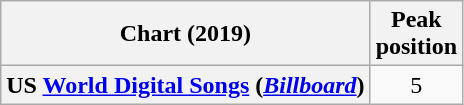<table class="wikitable plainrowheaders" style="text-align:center">
<tr>
<th scope="col">Chart (2019)</th>
<th scope="col">Peak<br>position</th>
</tr>
<tr>
<th scope="row">US <a href='#'>World Digital Songs</a> (<a href='#'><em>Billboard</em></a>)</th>
<td>5</td>
</tr>
</table>
